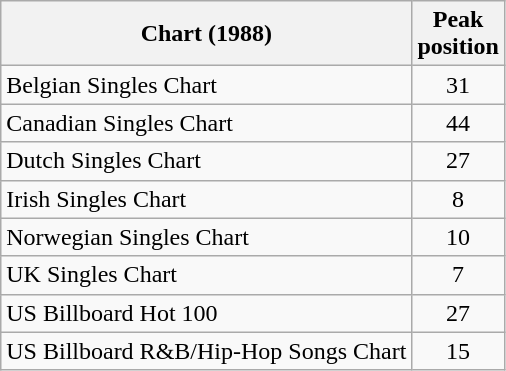<table class="wikitable sortable">
<tr>
<th>Chart (1988)</th>
<th>Peak<br>position</th>
</tr>
<tr>
<td align="left">Belgian Singles Chart</td>
<td style="text-align:center;">31</td>
</tr>
<tr>
<td align="left">Canadian Singles Chart</td>
<td style="text-align:center;">44</td>
</tr>
<tr>
<td align="left">Dutch Singles Chart</td>
<td style="text-align:center;">27</td>
</tr>
<tr>
<td align="left">Irish Singles Chart</td>
<td style="text-align:center;">8</td>
</tr>
<tr>
<td align="left">Norwegian Singles Chart</td>
<td style="text-align:center;">10</td>
</tr>
<tr>
<td align="left">UK Singles Chart</td>
<td style="text-align:center;">7</td>
</tr>
<tr>
<td align="left">US Billboard Hot 100</td>
<td style="text-align:center;">27</td>
</tr>
<tr>
<td align="left">US Billboard R&B/Hip-Hop Songs Chart</td>
<td style="text-align:center;">15</td>
</tr>
</table>
